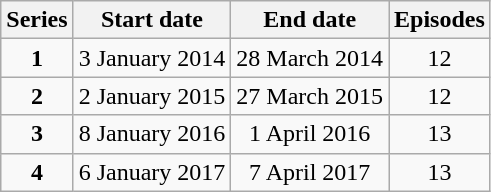<table class="wikitable" style="text-align:center;">
<tr>
<th>Series</th>
<th>Start date</th>
<th>End date</th>
<th>Episodes</th>
</tr>
<tr>
<td><strong>1</strong></td>
<td>3 January 2014</td>
<td>28 March 2014</td>
<td>12</td>
</tr>
<tr>
<td><strong>2</strong></td>
<td>2 January 2015</td>
<td>27 March 2015</td>
<td>12</td>
</tr>
<tr>
<td><strong>3</strong></td>
<td>8 January 2016</td>
<td>1 April 2016</td>
<td>13</td>
</tr>
<tr>
<td><strong>4</strong></td>
<td>6 January 2017</td>
<td>7 April 2017</td>
<td>13</td>
</tr>
</table>
